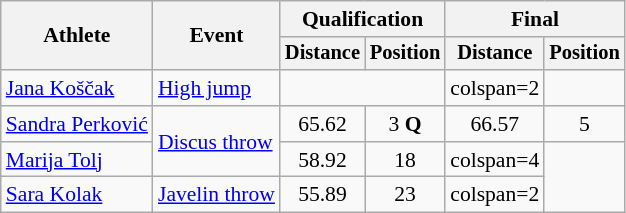<table class=wikitable style=font-size:90%>
<tr>
<th rowspan=2>Athlete</th>
<th rowspan=2>Event</th>
<th colspan=2>Qualification</th>
<th colspan=2>Final</th>
</tr>
<tr style=font-size:95%>
<th>Distance</th>
<th>Position</th>
<th>Distance</th>
<th>Position</th>
</tr>
<tr align=center>
<td align=left><a href='#'>Jana Koščak</a></td>
<td align=left><a href='#'>High jump</a></td>
<td colspan=2></td>
<td>colspan=2 </td>
</tr>
<tr align=center>
<td align=left><a href='#'>Sandra Perković</a></td>
<td align=left rowspan=2><a href='#'>Discus throw</a></td>
<td>65.62 </td>
<td>3 <strong>Q</strong></td>
<td>66.57 </td>
<td>5</td>
</tr>
<tr align=center>
<td align=left><a href='#'>Marija Tolj</a></td>
<td>58.92</td>
<td>18</td>
<td>colspan=4 </td>
</tr>
<tr align=center>
<td align=left><a href='#'>Sara Kolak</a></td>
<td align=left><a href='#'>Javelin throw</a></td>
<td>55.89</td>
<td>23</td>
<td>colspan=2 </td>
</tr>
</table>
